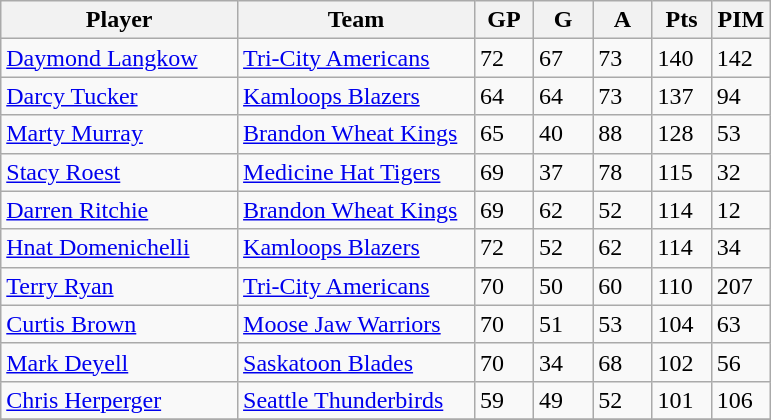<table class="wikitable">
<tr>
<th width="30%">Player</th>
<th width="30%">Team</th>
<th width="7.5%">GP</th>
<th width="7.5%">G</th>
<th width="7.5%">A</th>
<th width="7.5%">Pts</th>
<th width="7.5%">PIM</th>
</tr>
<tr>
<td><a href='#'>Daymond Langkow</a></td>
<td><a href='#'>Tri-City Americans</a></td>
<td>72</td>
<td>67</td>
<td>73</td>
<td>140</td>
<td>142</td>
</tr>
<tr>
<td><a href='#'>Darcy Tucker</a></td>
<td><a href='#'>Kamloops Blazers</a></td>
<td>64</td>
<td>64</td>
<td>73</td>
<td>137</td>
<td>94</td>
</tr>
<tr>
<td><a href='#'>Marty Murray</a></td>
<td><a href='#'>Brandon Wheat Kings</a></td>
<td>65</td>
<td>40</td>
<td>88</td>
<td>128</td>
<td>53</td>
</tr>
<tr>
<td><a href='#'>Stacy Roest</a></td>
<td><a href='#'>Medicine Hat Tigers</a></td>
<td>69</td>
<td>37</td>
<td>78</td>
<td>115</td>
<td>32</td>
</tr>
<tr>
<td><a href='#'>Darren Ritchie</a></td>
<td><a href='#'>Brandon Wheat Kings</a></td>
<td>69</td>
<td>62</td>
<td>52</td>
<td>114</td>
<td>12</td>
</tr>
<tr>
<td><a href='#'>Hnat Domenichelli</a></td>
<td><a href='#'>Kamloops Blazers</a></td>
<td>72</td>
<td>52</td>
<td>62</td>
<td>114</td>
<td>34</td>
</tr>
<tr>
<td><a href='#'>Terry Ryan</a></td>
<td><a href='#'>Tri-City Americans</a></td>
<td>70</td>
<td>50</td>
<td>60</td>
<td>110</td>
<td>207</td>
</tr>
<tr>
<td><a href='#'>Curtis Brown</a></td>
<td><a href='#'>Moose Jaw Warriors</a></td>
<td>70</td>
<td>51</td>
<td>53</td>
<td>104</td>
<td>63</td>
</tr>
<tr>
<td><a href='#'>Mark Deyell</a></td>
<td><a href='#'>Saskatoon Blades</a></td>
<td>70</td>
<td>34</td>
<td>68</td>
<td>102</td>
<td>56</td>
</tr>
<tr>
<td><a href='#'>Chris Herperger</a></td>
<td><a href='#'>Seattle Thunderbirds</a></td>
<td>59</td>
<td>49</td>
<td>52</td>
<td>101</td>
<td>106</td>
</tr>
<tr>
</tr>
</table>
